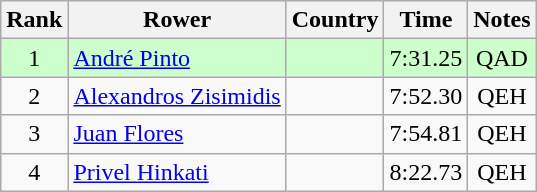<table class="wikitable" style="text-align:center">
<tr>
<th>Rank</th>
<th>Rower</th>
<th>Country</th>
<th>Time</th>
<th>Notes</th>
</tr>
<tr bgcolor=ccffcc>
<td>1</td>
<td align="left"><a href='#'>André Pinto</a></td>
<td align="left"></td>
<td>7:31.25</td>
<td>QAD</td>
</tr>
<tr>
<td>2</td>
<td align="left"><a href='#'>Alexandros Zisimidis</a></td>
<td align="left"></td>
<td>7:52.30</td>
<td>QEH</td>
</tr>
<tr>
<td>3</td>
<td align="left"><a href='#'>Juan Flores</a></td>
<td align="left"></td>
<td>7:54.81</td>
<td>QEH</td>
</tr>
<tr>
<td>4</td>
<td align="left"><a href='#'>Privel Hinkati</a></td>
<td align="left"></td>
<td>8:22.73</td>
<td>QEH</td>
</tr>
</table>
